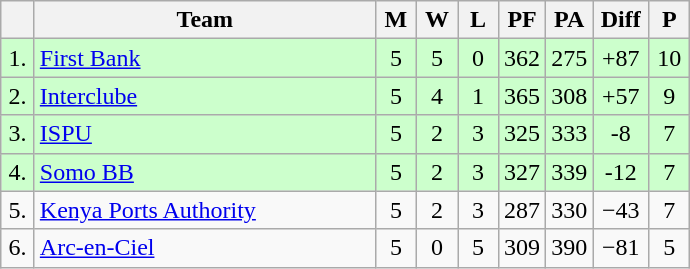<table class="wikitable" style="text-align:center">
<tr>
<th width=15></th>
<th width=220>Team</th>
<th width=20>M</th>
<th width=20>W</th>
<th width=20>L</th>
<th width=20>PF</th>
<th width=20>PA</th>
<th width=30>Diff</th>
<th width=20>P</th>
</tr>
<tr style="background: #ccffcc;">
<td>1.</td>
<td align=left> <a href='#'>First Bank</a></td>
<td>5</td>
<td>5</td>
<td>0</td>
<td>362</td>
<td>275</td>
<td>+87</td>
<td>10</td>
</tr>
<tr style="background: #ccffcc;">
<td>2.</td>
<td align=left> <a href='#'>Interclube</a></td>
<td>5</td>
<td>4</td>
<td>1</td>
<td>365</td>
<td>308</td>
<td>+57</td>
<td>9</td>
</tr>
<tr style="background: #ccffcc;">
<td>3.</td>
<td align=left> <a href='#'>ISPU</a></td>
<td>5</td>
<td>2</td>
<td>3</td>
<td>325</td>
<td>333</td>
<td>-8</td>
<td>7</td>
</tr>
<tr style="background: #ccffcc;">
<td>4.</td>
<td align=left> <a href='#'>Somo BB</a></td>
<td>5</td>
<td>2</td>
<td>3</td>
<td>327</td>
<td>339</td>
<td>-12</td>
<td>7</td>
</tr>
<tr>
<td>5.</td>
<td align=left> <a href='#'>Kenya Ports Authority</a></td>
<td>5</td>
<td>2</td>
<td>3</td>
<td>287</td>
<td>330</td>
<td>−43</td>
<td>7</td>
</tr>
<tr>
<td>6.</td>
<td align=left> <a href='#'>Arc-en-Ciel</a></td>
<td>5</td>
<td>0</td>
<td>5</td>
<td>309</td>
<td>390</td>
<td>−81</td>
<td>5</td>
</tr>
</table>
